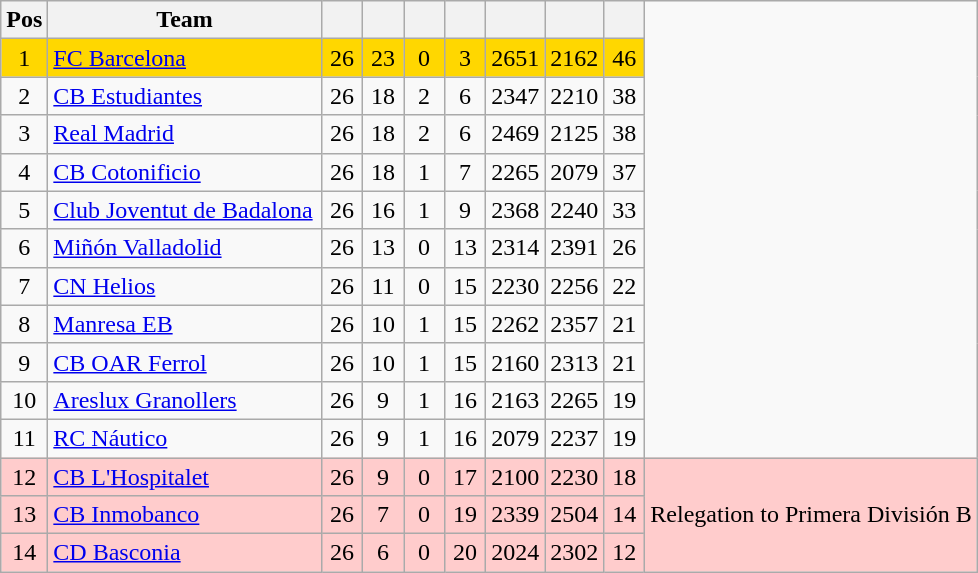<table class="wikitable" style="text-align:center;">
<tr>
<th width=20>Pos</th>
<th width=175>Team</th>
<th width=20></th>
<th width=20></th>
<th width=20></th>
<th width=20></th>
<th width=20></th>
<th width=20></th>
<th width=20></th>
</tr>
<tr bgcolor= gold>
<td>1</td>
<td align=left><a href='#'>FC Barcelona</a></td>
<td>26</td>
<td>23</td>
<td>0</td>
<td>3</td>
<td>2651</td>
<td>2162</td>
<td>46</td>
</tr>
<tr>
<td>2</td>
<td align=left><a href='#'>CB Estudiantes</a></td>
<td>26</td>
<td>18</td>
<td>2</td>
<td>6</td>
<td>2347</td>
<td>2210</td>
<td>38</td>
</tr>
<tr>
<td>3</td>
<td align=left><a href='#'>Real Madrid</a></td>
<td>26</td>
<td>18</td>
<td>2</td>
<td>6</td>
<td>2469</td>
<td>2125</td>
<td>38</td>
</tr>
<tr>
<td>4</td>
<td align=left><a href='#'>CB Cotonificio</a></td>
<td>26</td>
<td>18</td>
<td>1</td>
<td>7</td>
<td>2265</td>
<td>2079</td>
<td>37</td>
</tr>
<tr>
<td>5</td>
<td align=left><a href='#'>Club Joventut de Badalona</a></td>
<td>26</td>
<td>16</td>
<td>1</td>
<td>9</td>
<td>2368</td>
<td>2240</td>
<td>33</td>
</tr>
<tr>
<td>6</td>
<td align=left><a href='#'>Miñón Valladolid</a></td>
<td>26</td>
<td>13</td>
<td>0</td>
<td>13</td>
<td>2314</td>
<td>2391</td>
<td>26</td>
</tr>
<tr>
<td>7</td>
<td align=left><a href='#'>CN Helios</a></td>
<td>26</td>
<td>11</td>
<td>0</td>
<td>15</td>
<td>2230</td>
<td>2256</td>
<td>22</td>
</tr>
<tr>
<td>8</td>
<td align=left><a href='#'>Manresa EB</a></td>
<td>26</td>
<td>10</td>
<td>1</td>
<td>15</td>
<td>2262</td>
<td>2357</td>
<td>21</td>
</tr>
<tr>
<td>9</td>
<td align=left><a href='#'>CB OAR Ferrol</a></td>
<td>26</td>
<td>10</td>
<td>1</td>
<td>15</td>
<td>2160</td>
<td>2313</td>
<td>21</td>
</tr>
<tr>
<td>10</td>
<td align=left><a href='#'>Areslux Granollers</a></td>
<td>26</td>
<td>9</td>
<td>1</td>
<td>16</td>
<td>2163</td>
<td>2265</td>
<td>19</td>
</tr>
<tr>
<td>11</td>
<td align=left><a href='#'>RC Náutico</a></td>
<td>26</td>
<td>9</td>
<td>1</td>
<td>16</td>
<td>2079</td>
<td>2237</td>
<td>19</td>
</tr>
<tr bgcolor=FFCCCC>
<td>12</td>
<td align=left><a href='#'>CB L'Hospitalet</a></td>
<td>26</td>
<td>9</td>
<td>0</td>
<td>17</td>
<td>2100</td>
<td>2230</td>
<td>18</td>
<td rowspan=3>Relegation to Primera División B</td>
</tr>
<tr bgcolor=FFCCCC>
<td>13</td>
<td align=left><a href='#'>CB Inmobanco</a></td>
<td>26</td>
<td>7</td>
<td>0</td>
<td>19</td>
<td>2339</td>
<td>2504</td>
<td>14</td>
</tr>
<tr bgcolor=FFCCCC>
<td>14</td>
<td align=left><a href='#'>CD Basconia</a></td>
<td>26</td>
<td>6</td>
<td>0</td>
<td>20</td>
<td>2024</td>
<td>2302</td>
<td>12</td>
</tr>
</table>
